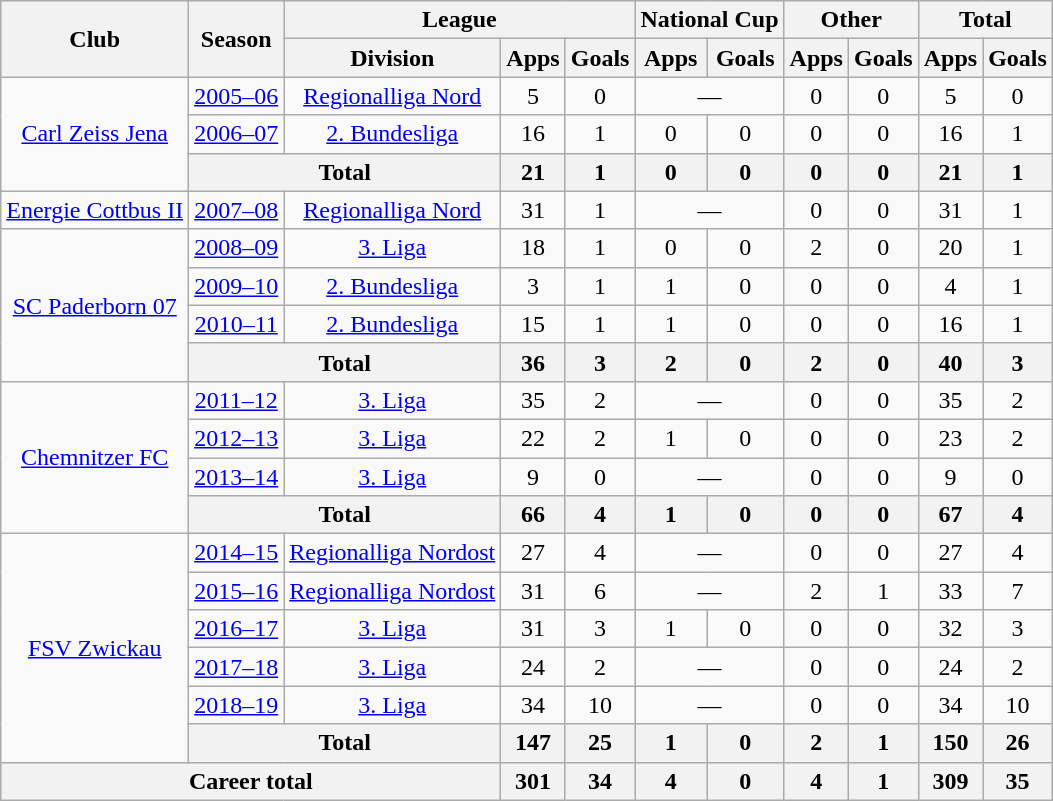<table class="wikitable" style="text-align: center">
<tr>
<th rowspan="2">Club</th>
<th rowspan="2">Season</th>
<th colspan="3">League</th>
<th colspan="2">National Cup</th>
<th colspan="2">Other</th>
<th colspan="2">Total</th>
</tr>
<tr>
<th>Division</th>
<th>Apps</th>
<th>Goals</th>
<th>Apps</th>
<th>Goals</th>
<th>Apps</th>
<th>Goals</th>
<th>Apps</th>
<th>Goals</th>
</tr>
<tr>
<td rowspan="3"><a href='#'>Carl Zeiss Jena</a></td>
<td><a href='#'>2005–06</a></td>
<td><a href='#'>Regionalliga Nord</a></td>
<td>5</td>
<td>0</td>
<td colspan="2">—</td>
<td>0</td>
<td>0</td>
<td>5</td>
<td>0</td>
</tr>
<tr>
<td><a href='#'>2006–07</a></td>
<td><a href='#'>2. Bundesliga</a></td>
<td>16</td>
<td>1</td>
<td>0</td>
<td>0</td>
<td>0</td>
<td>0</td>
<td>16</td>
<td>1</td>
</tr>
<tr>
<th colspan="2">Total</th>
<th>21</th>
<th>1</th>
<th>0</th>
<th>0</th>
<th>0</th>
<th>0</th>
<th>21</th>
<th>1</th>
</tr>
<tr>
<td><a href='#'>Energie Cottbus II</a></td>
<td><a href='#'>2007–08</a></td>
<td><a href='#'>Regionalliga Nord</a></td>
<td>31</td>
<td>1</td>
<td colspan="2">—</td>
<td>0</td>
<td>0</td>
<td>31</td>
<td>1</td>
</tr>
<tr>
<td rowspan="4"><a href='#'>SC Paderborn 07</a></td>
<td><a href='#'>2008–09</a></td>
<td><a href='#'>3. Liga</a></td>
<td>18</td>
<td>1</td>
<td>0</td>
<td>0</td>
<td>2</td>
<td>0</td>
<td>20</td>
<td>1</td>
</tr>
<tr>
<td><a href='#'>2009–10</a></td>
<td><a href='#'>2. Bundesliga</a></td>
<td>3</td>
<td>1</td>
<td>1</td>
<td>0</td>
<td>0</td>
<td>0</td>
<td>4</td>
<td>1</td>
</tr>
<tr>
<td><a href='#'>2010–11</a></td>
<td><a href='#'>2. Bundesliga</a></td>
<td>15</td>
<td>1</td>
<td>1</td>
<td>0</td>
<td>0</td>
<td>0</td>
<td>16</td>
<td>1</td>
</tr>
<tr>
<th colspan="2">Total</th>
<th>36</th>
<th>3</th>
<th>2</th>
<th>0</th>
<th>2</th>
<th>0</th>
<th>40</th>
<th>3</th>
</tr>
<tr>
<td rowspan="4"><a href='#'>Chemnitzer FC</a></td>
<td><a href='#'>2011–12</a></td>
<td><a href='#'>3. Liga</a></td>
<td>35</td>
<td>2</td>
<td colspan="2">—</td>
<td>0</td>
<td>0</td>
<td>35</td>
<td>2</td>
</tr>
<tr>
<td><a href='#'>2012–13</a></td>
<td><a href='#'>3. Liga</a></td>
<td>22</td>
<td>2</td>
<td>1</td>
<td>0</td>
<td>0</td>
<td>0</td>
<td>23</td>
<td>2</td>
</tr>
<tr>
<td><a href='#'>2013–14</a></td>
<td><a href='#'>3. Liga</a></td>
<td>9</td>
<td>0</td>
<td colspan="2">—</td>
<td>0</td>
<td>0</td>
<td>9</td>
<td>0</td>
</tr>
<tr>
<th colspan="2">Total</th>
<th>66</th>
<th>4</th>
<th>1</th>
<th>0</th>
<th>0</th>
<th>0</th>
<th>67</th>
<th>4</th>
</tr>
<tr>
<td rowspan="6"><a href='#'>FSV Zwickau</a></td>
<td><a href='#'>2014–15</a></td>
<td><a href='#'>Regionalliga Nordost</a></td>
<td>27</td>
<td>4</td>
<td colspan="2">—</td>
<td>0</td>
<td>0</td>
<td>27</td>
<td>4</td>
</tr>
<tr>
<td><a href='#'>2015–16</a></td>
<td><a href='#'>Regionalliga Nordost</a></td>
<td>31</td>
<td>6</td>
<td colspan="2">—</td>
<td>2</td>
<td>1</td>
<td>33</td>
<td>7</td>
</tr>
<tr>
<td><a href='#'>2016–17</a></td>
<td><a href='#'>3. Liga</a></td>
<td>31</td>
<td>3</td>
<td>1</td>
<td>0</td>
<td>0</td>
<td>0</td>
<td>32</td>
<td>3</td>
</tr>
<tr>
<td><a href='#'>2017–18</a></td>
<td><a href='#'>3. Liga</a></td>
<td>24</td>
<td>2</td>
<td colspan="2">—</td>
<td>0</td>
<td>0</td>
<td>24</td>
<td>2</td>
</tr>
<tr>
<td><a href='#'>2018–19</a></td>
<td><a href='#'>3. Liga</a></td>
<td>34</td>
<td>10</td>
<td colspan="2">—</td>
<td>0</td>
<td>0</td>
<td>34</td>
<td>10</td>
</tr>
<tr>
<th colspan="2">Total</th>
<th>147</th>
<th>25</th>
<th>1</th>
<th>0</th>
<th>2</th>
<th>1</th>
<th>150</th>
<th>26</th>
</tr>
<tr>
<th colspan="3">Career total</th>
<th>301</th>
<th>34</th>
<th>4</th>
<th>0</th>
<th>4</th>
<th>1</th>
<th>309</th>
<th>35</th>
</tr>
</table>
